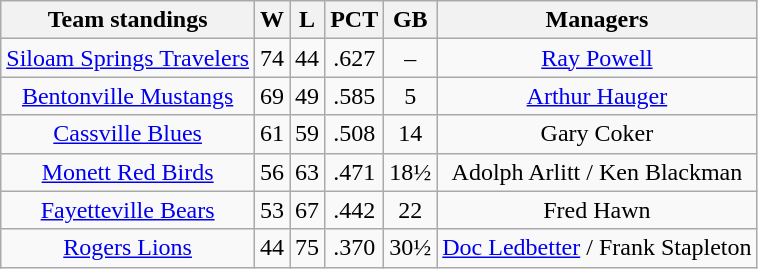<table class="wikitable" style="text-align:center">
<tr>
<th>Team standings</th>
<th>W</th>
<th>L</th>
<th>PCT</th>
<th>GB</th>
<th>Managers</th>
</tr>
<tr>
<td><a href='#'>Siloam Springs Travelers</a></td>
<td>74</td>
<td>44</td>
<td>.627</td>
<td>–</td>
<td><a href='#'>Ray Powell</a></td>
</tr>
<tr>
<td><a href='#'>Bentonville Mustangs</a></td>
<td>69</td>
<td>49</td>
<td>.585</td>
<td>5</td>
<td><a href='#'>Arthur Hauger</a></td>
</tr>
<tr>
<td><a href='#'>Cassville Blues</a></td>
<td>61</td>
<td>59</td>
<td>.508</td>
<td>14</td>
<td>Gary Coker</td>
</tr>
<tr>
<td><a href='#'>Monett Red Birds</a></td>
<td>56</td>
<td>63</td>
<td>.471</td>
<td>18½</td>
<td>Adolph Arlitt / Ken Blackman</td>
</tr>
<tr>
<td><a href='#'>Fayetteville Bears</a></td>
<td>53</td>
<td>67</td>
<td>.442</td>
<td>22</td>
<td>Fred Hawn</td>
</tr>
<tr>
<td><a href='#'>Rogers Lions</a></td>
<td>44</td>
<td>75</td>
<td>.370</td>
<td>30½</td>
<td><a href='#'>Doc Ledbetter</a> / Frank Stapleton</td>
</tr>
</table>
